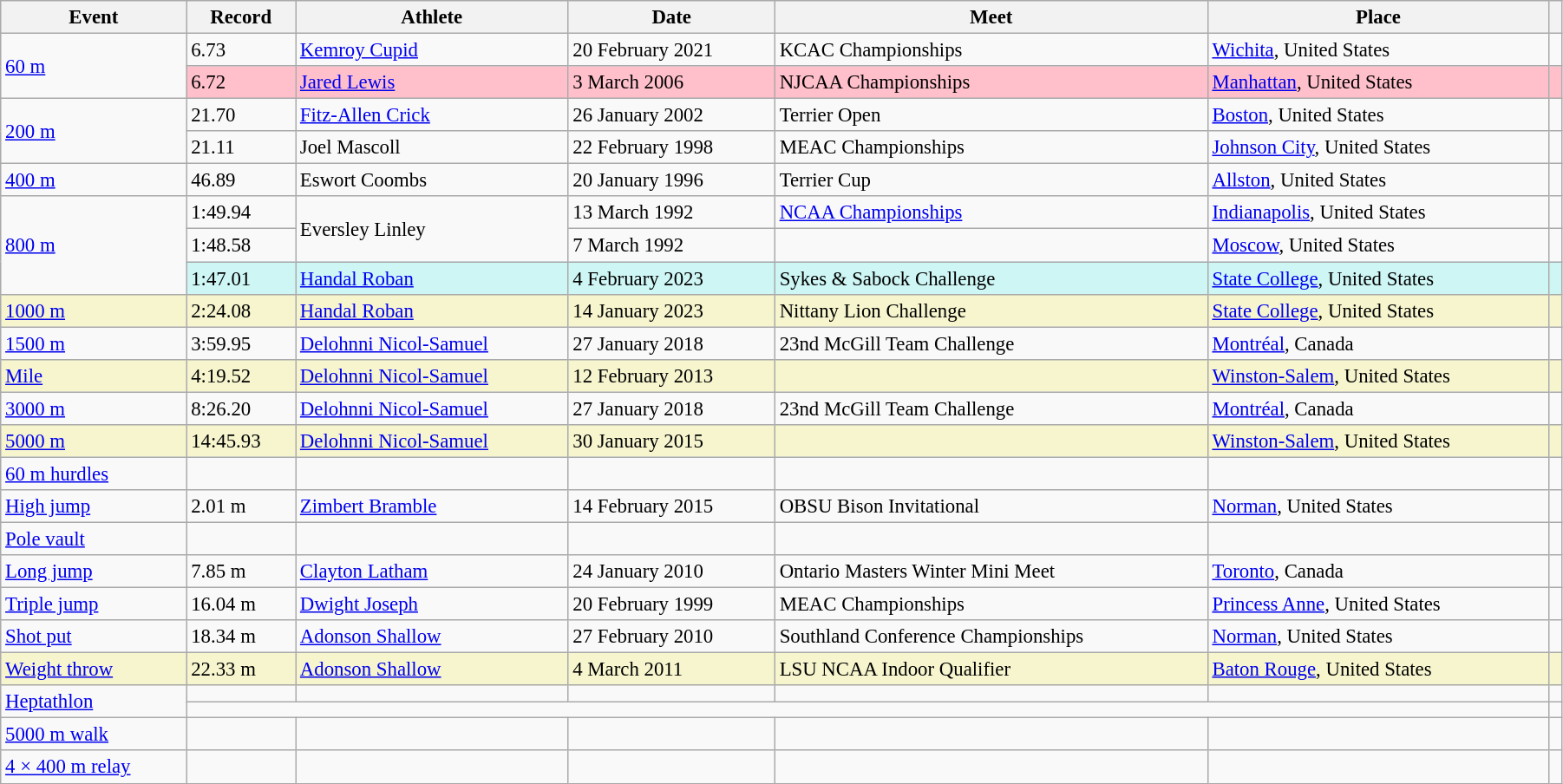<table class="wikitable" style="font-size:95%; width: 95%;">
<tr>
<th>Event</th>
<th>Record</th>
<th>Athlete</th>
<th>Date</th>
<th>Meet</th>
<th>Place</th>
<th></th>
</tr>
<tr>
<td rowspan=2><a href='#'>60 m</a></td>
<td>6.73</td>
<td><a href='#'>Kemroy Cupid</a></td>
<td>20 February 2021</td>
<td>KCAC Championships</td>
<td><a href='#'>Wichita</a>, United States</td>
<td></td>
</tr>
<tr style="background:pink">
<td>6.72</td>
<td><a href='#'>Jared Lewis</a></td>
<td>3 March 2006</td>
<td>NJCAA Championships</td>
<td><a href='#'>Manhattan</a>, United States</td>
<td></td>
</tr>
<tr>
<td rowspan=2><a href='#'>200 m</a></td>
<td>21.70</td>
<td><a href='#'>Fitz-Allen Crick</a></td>
<td>26 January 2002</td>
<td>Terrier Open</td>
<td><a href='#'>Boston</a>, United States</td>
<td></td>
</tr>
<tr>
<td>21.11 </td>
<td>Joel Mascoll</td>
<td>22 February 1998</td>
<td>MEAC Championships</td>
<td><a href='#'>Johnson City</a>, United States</td>
<td></td>
</tr>
<tr>
<td><a href='#'>400 m</a></td>
<td>46.89</td>
<td>Eswort Coombs</td>
<td>20 January 1996</td>
<td>Terrier Cup</td>
<td><a href='#'>Allston</a>, United States</td>
<td></td>
</tr>
<tr>
<td rowspan=3><a href='#'>800 m</a></td>
<td>1:49.94</td>
<td rowspan=2>Eversley Linley</td>
<td>13 March 1992</td>
<td><a href='#'>NCAA Championships</a></td>
<td><a href='#'>Indianapolis</a>, United States</td>
<td></td>
</tr>
<tr>
<td>1:48.58 </td>
<td>7 March 1992</td>
<td></td>
<td><a href='#'>Moscow</a>, United States</td>
<td></td>
</tr>
<tr style="background:#cef6f5;">
<td>1:47.01</td>
<td><a href='#'>Handal Roban</a></td>
<td>4 February 2023</td>
<td>Sykes & Sabock Challenge</td>
<td><a href='#'>State College</a>, United States</td>
<td></td>
</tr>
<tr style="background:#f6F5CE;">
<td><a href='#'>1000 m</a></td>
<td>2:24.08</td>
<td><a href='#'>Handal Roban</a></td>
<td>14 January 2023</td>
<td>Nittany Lion Challenge</td>
<td><a href='#'>State College</a>, United States</td>
<td></td>
</tr>
<tr>
<td><a href='#'>1500 m</a></td>
<td>3:59.95</td>
<td><a href='#'>Delohnni Nicol-Samuel</a></td>
<td>27 January 2018</td>
<td>23nd McGill Team Challenge</td>
<td><a href='#'>Montréal</a>, Canada</td>
<td></td>
</tr>
<tr style="background:#f6F5CE;">
<td><a href='#'>Mile</a></td>
<td>4:19.52</td>
<td><a href='#'>Delohnni Nicol-Samuel</a></td>
<td>12 February 2013</td>
<td></td>
<td><a href='#'>Winston-Salem</a>, United States</td>
<td></td>
</tr>
<tr>
<td><a href='#'>3000 m</a></td>
<td>8:26.20 </td>
<td><a href='#'>Delohnni Nicol-Samuel</a></td>
<td>27 January 2018</td>
<td>23nd McGill Team Challenge</td>
<td><a href='#'>Montréal</a>, Canada</td>
<td></td>
</tr>
<tr style="background:#f6F5CE;">
<td><a href='#'>5000 m</a></td>
<td>14:45.93</td>
<td><a href='#'>Delohnni Nicol-Samuel</a></td>
<td>30 January 2015</td>
<td></td>
<td><a href='#'>Winston-Salem</a>, United States</td>
<td></td>
</tr>
<tr>
<td><a href='#'>60 m hurdles</a></td>
<td></td>
<td></td>
<td></td>
<td></td>
<td></td>
<td></td>
</tr>
<tr>
<td><a href='#'>High jump</a></td>
<td>2.01 m</td>
<td><a href='#'>Zimbert Bramble</a></td>
<td>14 February 2015</td>
<td>OBSU Bison Invitational</td>
<td><a href='#'>Norman</a>, United States</td>
<td></td>
</tr>
<tr>
<td><a href='#'>Pole vault</a></td>
<td></td>
<td></td>
<td></td>
<td></td>
<td></td>
<td></td>
</tr>
<tr>
<td><a href='#'>Long jump</a></td>
<td>7.85 m</td>
<td><a href='#'>Clayton Latham</a></td>
<td>24 January 2010</td>
<td>Ontario Masters Winter Mini Meet</td>
<td><a href='#'>Toronto</a>, Canada</td>
<td></td>
</tr>
<tr>
<td><a href='#'>Triple jump</a></td>
<td>16.04 m</td>
<td><a href='#'>Dwight Joseph</a></td>
<td>20 February 1999</td>
<td>MEAC Championships</td>
<td><a href='#'>Princess Anne</a>, United States</td>
<td></td>
</tr>
<tr>
<td><a href='#'>Shot put</a></td>
<td>18.34 m</td>
<td><a href='#'>Adonson Shallow</a></td>
<td>27 February 2010</td>
<td>Southland Conference Championships</td>
<td><a href='#'>Norman</a>, United States</td>
<td></td>
</tr>
<tr style="background:#f6F5CE;">
<td><a href='#'>Weight throw</a></td>
<td>22.33 m</td>
<td><a href='#'>Adonson Shallow</a></td>
<td>4 March 2011</td>
<td>LSU NCAA Indoor Qualifier</td>
<td><a href='#'>Baton Rouge</a>, United States</td>
<td></td>
</tr>
<tr>
<td rowspan=2><a href='#'>Heptathlon</a></td>
<td></td>
<td></td>
<td></td>
<td></td>
<td></td>
<td></td>
</tr>
<tr>
<td colspan=5></td>
<td></td>
</tr>
<tr>
<td><a href='#'>5000 m walk</a></td>
<td></td>
<td></td>
<td></td>
<td></td>
<td></td>
<td></td>
</tr>
<tr>
<td><a href='#'>4 × 400 m relay</a></td>
<td></td>
<td></td>
<td></td>
<td></td>
<td></td>
<td></td>
</tr>
</table>
